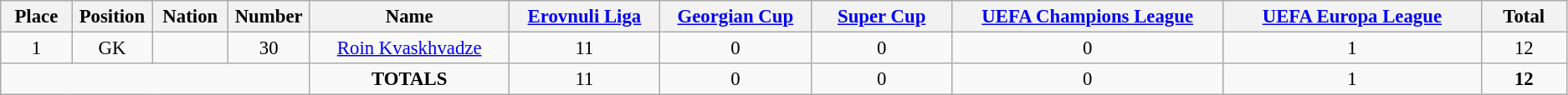<table class="wikitable" style="font-size: 95%; text-align: center;">
<tr>
<th width=60>Place</th>
<th width=60>Position</th>
<th width=60>Nation</th>
<th width=60>Number</th>
<th width=200>Name</th>
<th width=150><a href='#'>Erovnuli Liga</a></th>
<th width=150><a href='#'>Georgian Cup</a></th>
<th width=150><a href='#'>Super Cup</a></th>
<th width=300><a href='#'>UEFA Champions League</a></th>
<th width=300><a href='#'>UEFA Europa League</a></th>
<th width=80>Total</th>
</tr>
<tr>
<td>1</td>
<td>GK</td>
<td></td>
<td>30</td>
<td><a href='#'>Roin Kvaskhvadze</a></td>
<td>11</td>
<td>0</td>
<td>0</td>
<td>0</td>
<td>1</td>
<td>12</td>
</tr>
<tr>
<td colspan="4"></td>
<td><strong>TOTALS</strong></td>
<td>11</td>
<td>0</td>
<td>0</td>
<td>0</td>
<td>1</td>
<td><strong>12</strong></td>
</tr>
</table>
